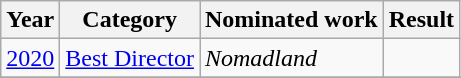<table class="wikitable">
<tr>
<th>Year</th>
<th>Category</th>
<th>Nominated work</th>
<th>Result</th>
</tr>
<tr>
<td><a href='#'>2020</a></td>
<td><a href='#'>Best Director</a></td>
<td><em>Nomadland</em></td>
<td></td>
</tr>
<tr>
</tr>
</table>
